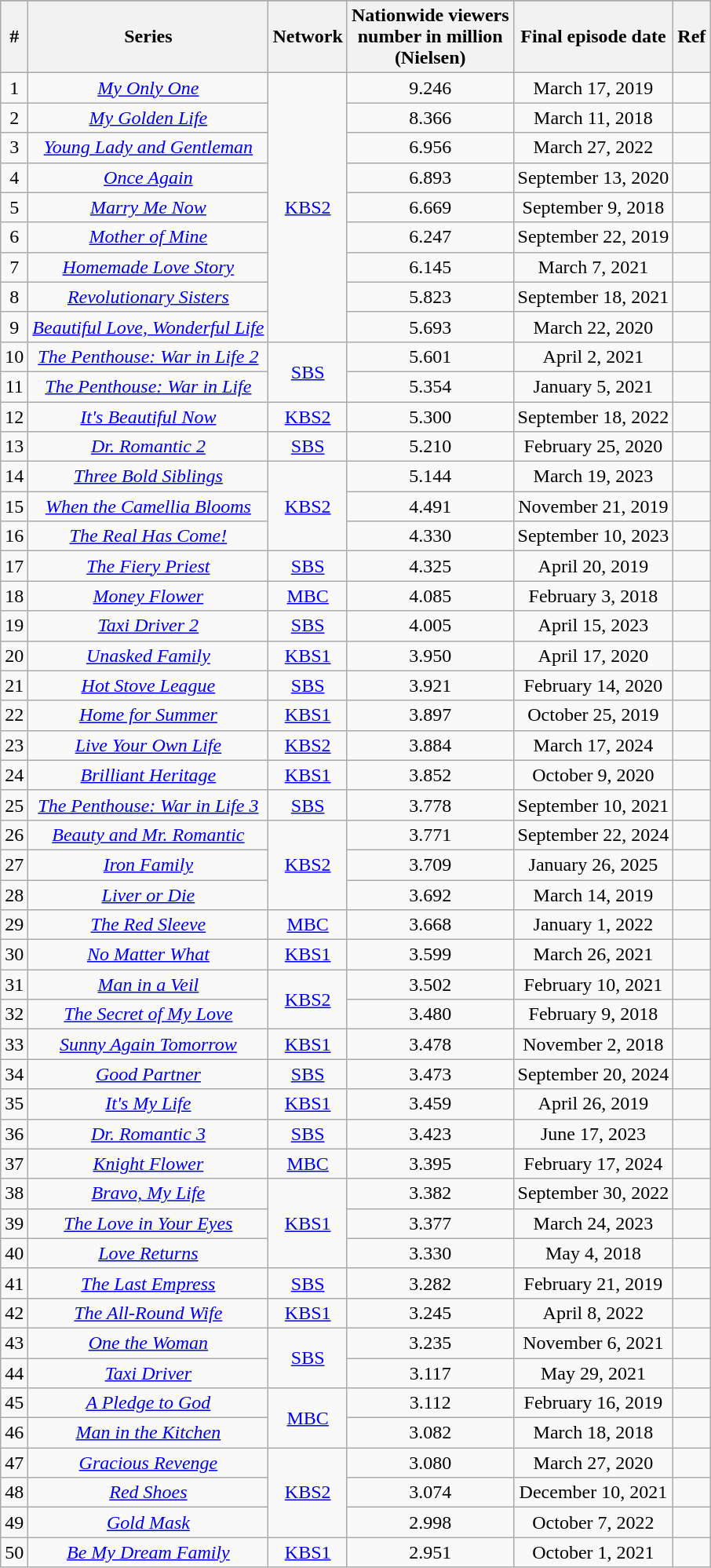<table class="wikitable sortable" style="text-align: center">
<tr>
</tr>
<tr>
<th>#</th>
<th>Series</th>
<th>Network</th>
<th>Nationwide viewers<br>number in million<br>(Nielsen)</th>
<th>Final episode date</th>
<th>Ref</th>
</tr>
<tr>
<td>1</td>
<td><em><a href='#'>My Only One</a></em></td>
<td rowspan="9"><a href='#'>KBS2</a></td>
<td>9.246</td>
<td>March 17, 2019</td>
<td></td>
</tr>
<tr>
<td>2</td>
<td><em><a href='#'>My Golden Life</a></em></td>
<td>8.366</td>
<td>March 11, 2018</td>
<td></td>
</tr>
<tr>
<td>3</td>
<td><em><a href='#'>Young Lady and Gentleman</a></em></td>
<td>6.956</td>
<td>March 27, 2022</td>
<td></td>
</tr>
<tr>
<td>4</td>
<td><em><a href='#'>Once Again</a></em></td>
<td>6.893</td>
<td>September 13, 2020</td>
<td></td>
</tr>
<tr>
<td>5</td>
<td><em><a href='#'>Marry Me Now</a></em></td>
<td>6.669</td>
<td>September 9, 2018</td>
<td></td>
</tr>
<tr>
<td>6</td>
<td><em><a href='#'>Mother of Mine</a></em></td>
<td>6.247</td>
<td>September 22, 2019</td>
<td></td>
</tr>
<tr>
<td>7</td>
<td><em><a href='#'>Homemade Love Story</a></em></td>
<td>6.145</td>
<td>March 7, 2021</td>
<td></td>
</tr>
<tr ->
<td>8</td>
<td><em><a href='#'>Revolutionary Sisters</a></em></td>
<td>5.823</td>
<td>September 18, 2021</td>
<td></td>
</tr>
<tr>
<td>9</td>
<td><em><a href='#'>Beautiful Love, Wonderful Life</a></em></td>
<td>5.693</td>
<td>March 22, 2020</td>
<td></td>
</tr>
<tr>
<td>10</td>
<td><em><a href='#'>The Penthouse: War in Life 2</a></em></td>
<td rowspan="2"><a href='#'>SBS</a></td>
<td>5.601</td>
<td>April 2, 2021</td>
<td></td>
</tr>
<tr>
<td>11</td>
<td><em><a href='#'>The Penthouse: War in Life</a></em></td>
<td>5.354</td>
<td>January 5, 2021</td>
<td></td>
</tr>
<tr>
<td>12</td>
<td><em><a href='#'>It's Beautiful Now</a></em></td>
<td><a href='#'>KBS2</a></td>
<td>5.300</td>
<td>September 18, 2022</td>
<td></td>
</tr>
<tr>
<td>13</td>
<td><em><a href='#'>Dr. Romantic 2</a></em></td>
<td><a href='#'>SBS</a></td>
<td>5.210</td>
<td>February 25, 2020</td>
<td></td>
</tr>
<tr>
<td>14</td>
<td><em><a href='#'>Three Bold Siblings</a></em></td>
<td rowspan="3"><a href='#'>KBS2</a></td>
<td>5.144</td>
<td>March 19, 2023</td>
<td></td>
</tr>
<tr>
<td>15</td>
<td><em><a href='#'>When the Camellia Blooms</a></em></td>
<td>4.491</td>
<td>November 21, 2019</td>
<td></td>
</tr>
<tr>
<td>16</td>
<td><em><a href='#'>The Real Has Come!</a></em></td>
<td>4.330</td>
<td>September 10, 2023</td>
<td></td>
</tr>
<tr>
<td>17</td>
<td><em><a href='#'>The Fiery Priest</a></em></td>
<td><a href='#'>SBS</a></td>
<td>4.325</td>
<td>April 20, 2019</td>
<td></td>
</tr>
<tr>
<td>18</td>
<td><em><a href='#'>Money Flower</a></em></td>
<td><a href='#'>MBC</a></td>
<td>4.085</td>
<td>February 3, 2018</td>
<td></td>
</tr>
<tr>
<td>19</td>
<td><em><a href='#'>Taxi Driver 2</a></em></td>
<td><a href='#'>SBS</a></td>
<td>4.005</td>
<td>April 15, 2023</td>
<td></td>
</tr>
<tr>
<td>20</td>
<td><em><a href='#'>Unasked Family</a></em></td>
<td><a href='#'>KBS1</a></td>
<td>3.950</td>
<td>April 17, 2020</td>
<td></td>
</tr>
<tr>
<td>21</td>
<td><em><a href='#'>Hot Stove League</a></em></td>
<td><a href='#'>SBS</a></td>
<td>3.921</td>
<td>February 14, 2020</td>
<td></td>
</tr>
<tr>
<td>22</td>
<td><em><a href='#'>Home for Summer</a></em></td>
<td><a href='#'>KBS1</a></td>
<td>3.897</td>
<td>October 25, 2019</td>
<td></td>
</tr>
<tr>
<td>23</td>
<td><em><a href='#'>Live Your Own Life</a></em></td>
<td><a href='#'>KBS2</a></td>
<td>3.884</td>
<td>March 17, 2024</td>
<td></td>
</tr>
<tr>
<td>24</td>
<td><em><a href='#'>Brilliant Heritage</a></em></td>
<td><a href='#'>KBS1</a></td>
<td>3.852</td>
<td>October 9, 2020</td>
<td></td>
</tr>
<tr>
<td>25</td>
<td><em><a href='#'>The Penthouse: War in Life 3</a></em></td>
<td><a href='#'>SBS</a></td>
<td>3.778</td>
<td>September 10, 2021</td>
<td></td>
</tr>
<tr>
<td>26</td>
<td><em><a href='#'>Beauty and Mr. Romantic</a></em></td>
<td rowspan="3"><a href='#'>KBS2</a></td>
<td>3.771</td>
<td>September 22, 2024</td>
<td></td>
</tr>
<tr>
<td>27</td>
<td><em><a href='#'>Iron Family</a></em></td>
<td>3.709</td>
<td>January 26, 2025</td>
<td></td>
</tr>
<tr>
<td>28</td>
<td><em><a href='#'>Liver or Die</a></em></td>
<td>3.692</td>
<td>March 14, 2019</td>
<td></td>
</tr>
<tr>
<td>29</td>
<td><em><a href='#'>The Red Sleeve</a></em></td>
<td><a href='#'>MBC</a></td>
<td>3.668</td>
<td>January 1, 2022</td>
<td></td>
</tr>
<tr>
<td>30</td>
<td><em><a href='#'>No Matter What</a></em></td>
<td><a href='#'>KBS1</a></td>
<td>3.599</td>
<td>March 26, 2021</td>
<td></td>
</tr>
<tr>
<td>31</td>
<td><em><a href='#'>Man in a Veil</a></em></td>
<td rowspan="2"><a href='#'>KBS2</a></td>
<td>3.502</td>
<td>February 10, 2021</td>
<td></td>
</tr>
<tr>
<td>32</td>
<td><em><a href='#'>The Secret of My Love</a></em></td>
<td>3.480</td>
<td>February 9, 2018</td>
<td></td>
</tr>
<tr>
<td>33</td>
<td><em><a href='#'>Sunny Again Tomorrow</a></em></td>
<td><a href='#'>KBS1</a></td>
<td>3.478</td>
<td>November 2, 2018</td>
<td></td>
</tr>
<tr>
<td>34</td>
<td><em><a href='#'>Good Partner</a></em></td>
<td><a href='#'>SBS</a></td>
<td>3.473</td>
<td>September 20, 2024</td>
<td></td>
</tr>
<tr>
<td>35</td>
<td><em><a href='#'>It's My Life</a></em></td>
<td><a href='#'>KBS1</a></td>
<td>3.459</td>
<td>April 26, 2019</td>
<td></td>
</tr>
<tr>
<td>36</td>
<td><em><a href='#'>Dr. Romantic 3</a></em></td>
<td><a href='#'>SBS</a></td>
<td>3.423</td>
<td>June 17, 2023</td>
<td></td>
</tr>
<tr>
<td>37</td>
<td><em><a href='#'>Knight Flower</a></em></td>
<td><a href='#'>MBC</a></td>
<td>3.395</td>
<td>February 17, 2024</td>
<td></td>
</tr>
<tr>
<td>38</td>
<td><em><a href='#'>Bravo, My Life</a></em></td>
<td rowspan="3"><a href='#'>KBS1</a></td>
<td>3.382</td>
<td>September 30, 2022</td>
<td></td>
</tr>
<tr>
<td>39</td>
<td><em><a href='#'>The Love in Your Eyes</a></em></td>
<td>3.377</td>
<td>March 24, 2023</td>
<td></td>
</tr>
<tr>
<td>40</td>
<td><em><a href='#'>Love Returns</a></em></td>
<td>3.330</td>
<td>May 4, 2018</td>
<td></td>
</tr>
<tr>
<td>41</td>
<td><em><a href='#'>The Last Empress</a></em></td>
<td><a href='#'>SBS</a></td>
<td>3.282</td>
<td>February 21, 2019</td>
<td></td>
</tr>
<tr>
<td>42</td>
<td><em><a href='#'>The All-Round Wife</a></em></td>
<td><a href='#'>KBS1</a></td>
<td>3.245</td>
<td>April 8, 2022</td>
<td></td>
</tr>
<tr>
<td>43</td>
<td><em><a href='#'>One the Woman</a></em></td>
<td rowspan="2"><a href='#'>SBS</a></td>
<td>3.235</td>
<td>November 6, 2021</td>
<td></td>
</tr>
<tr>
<td>44</td>
<td><em><a href='#'>Taxi Driver</a></em></td>
<td>3.117</td>
<td>May 29, 2021</td>
<td></td>
</tr>
<tr>
<td>45</td>
<td><em><a href='#'>A Pledge to God</a></em></td>
<td rowspan="2"><a href='#'>MBC</a></td>
<td>3.112</td>
<td>February 16, 2019</td>
<td></td>
</tr>
<tr>
<td>46</td>
<td><em><a href='#'>Man in the Kitchen</a></em></td>
<td>3.082</td>
<td>March 18, 2018</td>
<td></td>
</tr>
<tr>
<td>47</td>
<td><em><a href='#'>Gracious Revenge</a></em></td>
<td rowspan="3"><a href='#'>KBS2</a></td>
<td>3.080</td>
<td>March 27, 2020</td>
<td></td>
</tr>
<tr>
<td>48</td>
<td><em><a href='#'>Red Shoes</a></em></td>
<td>3.074</td>
<td>December 10, 2021</td>
<td></td>
</tr>
<tr>
<td>49</td>
<td><em><a href='#'>Gold Mask</a></em></td>
<td>2.998</td>
<td>October 7, 2022</td>
<td></td>
</tr>
<tr>
<td>50</td>
<td><em><a href='#'>Be My Dream Family</a></em></td>
<td><a href='#'>KBS1</a></td>
<td>2.951</td>
<td>October 1, 2021</td>
<td></td>
</tr>
</table>
